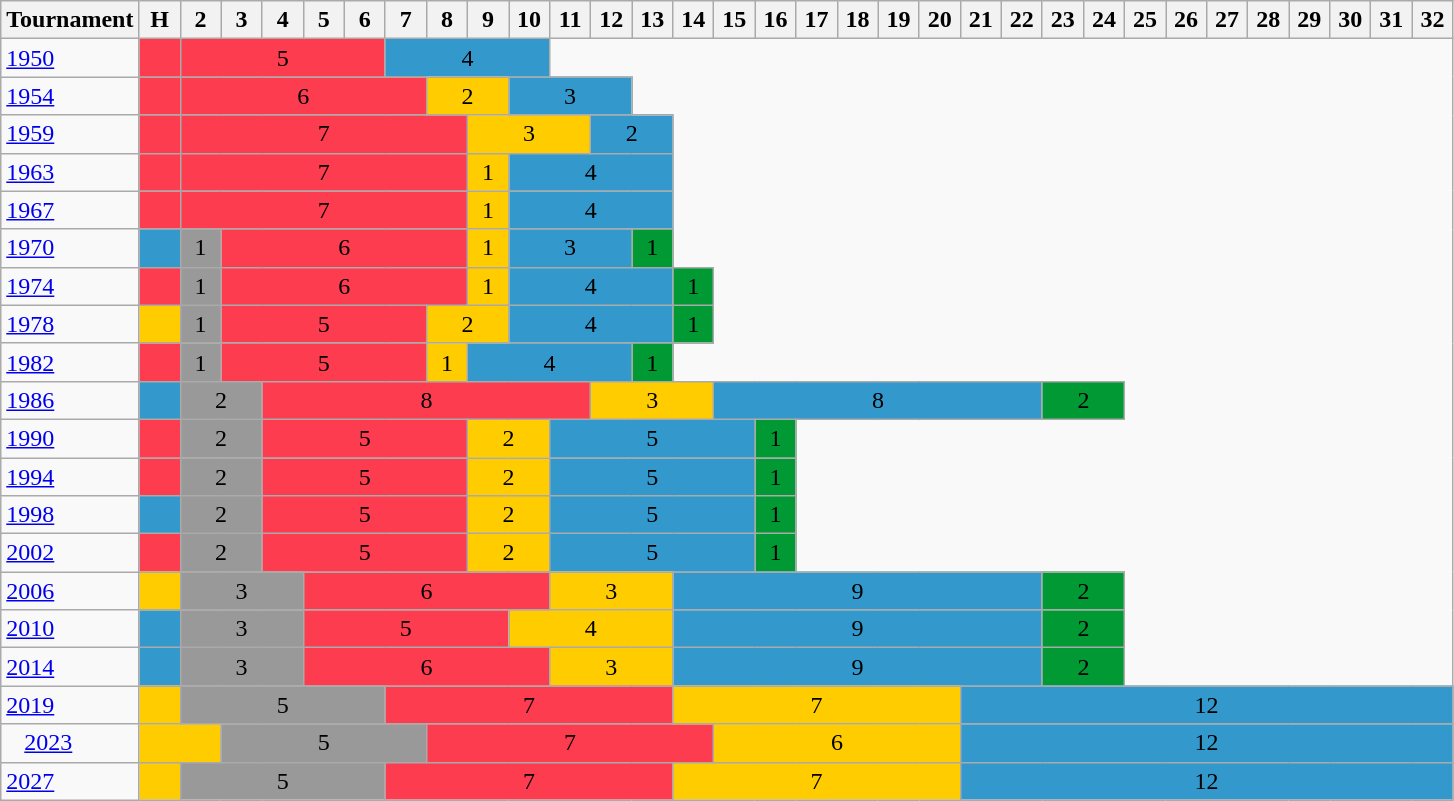<table class=wikitable style="text-align:center">
<tr>
<th>Tournament</th>
<th width=20px>H</th>
<th width=20px>2</th>
<th width=20px>3</th>
<th width=20px>4</th>
<th width=20px>5</th>
<th width=20px>6</th>
<th width=20px>7</th>
<th width=20px>8</th>
<th width=20px>9</th>
<th width=20px>10</th>
<th width=20px>11</th>
<th width=20px>12</th>
<th width=20px>13</th>
<th width=20px>14</th>
<th width=20px>15</th>
<th width=20px>16</th>
<th width=20px>17</th>
<th width=20px>18</th>
<th width=20px>19</th>
<th width=20px>20</th>
<th width=20px>21</th>
<th width=20px>22</th>
<th width=20px>23</th>
<th width=20px>24</th>
<th width=20px>25</th>
<th width=20px>26</th>
<th width=20px>27</th>
<th width=20px>28</th>
<th width=20px>29</th>
<th width=20px>30</th>
<th width=20px>31</th>
<th width=20px>32</th>
</tr>
<tr>
<td align=left> <a href='#'>1950</a></td>
<td bgcolor=#fd3c50></td>
<td colspan=5 bgcolor=#fd3c50>5</td>
<td colspan=4 bgcolor=#3399cc>4</td>
</tr>
<tr>
<td align=left> <a href='#'>1954</a></td>
<td bgcolor=#fd3c50></td>
<td colspan=6 bgcolor=#fd3c50>6</td>
<td colspan=2 bgcolor=#ffcc00>2</td>
<td colspan=3 bgcolor=#3399cc>3</td>
</tr>
<tr>
<td align=left> <a href='#'>1959</a></td>
<td bgcolor=#fd3c50></td>
<td colspan=7 bgcolor=#fd3c50>7</td>
<td colspan=3 bgcolor=#ffcc00>3</td>
<td colspan=2 bgcolor=#3399cc>2</td>
</tr>
<tr>
<td align=left> <a href='#'>1963</a></td>
<td bgcolor=#fd3c50></td>
<td colspan=7 bgcolor=#fd3c50>7</td>
<td bgcolor=#ffcc00>1</td>
<td colspan=4 bgcolor=#3399cc>4</td>
</tr>
<tr>
<td align=left> <a href='#'>1967</a></td>
<td bgcolor=#fd3c50></td>
<td colspan=7 bgcolor=#fd3c50>7</td>
<td bgcolor=#ffcc00>1</td>
<td colspan=4 bgcolor=#3399cc>4</td>
</tr>
<tr>
<td align=left> <a href='#'>1970</a></td>
<td bgcolor=#3399cc></td>
<td bgcolor=#999999>1</td>
<td colspan=6 bgcolor=#fd3c50>6</td>
<td bgcolor=#ffcc00>1</td>
<td colspan=3 bgcolor=#3399cc>3</td>
<td bgcolor=#009933>1</td>
</tr>
<tr>
<td align=left> <a href='#'>1974</a></td>
<td bgcolor=#fd3c50></td>
<td bgcolor=#999999>1</td>
<td colspan=6 bgcolor=#fd3c50>6</td>
<td bgcolor=#ffcc00>1</td>
<td colspan=4 bgcolor=#3399cc>4</td>
<td bgcolor=#009933>1</td>
</tr>
<tr>
<td align=left> <a href='#'>1978</a></td>
<td bgcolor=#ffcc00></td>
<td bgcolor=#999999>1</td>
<td colspan=5 bgcolor=#fd3c50>5</td>
<td colspan=2 bgcolor=#ffcc00>2</td>
<td colspan=4 bgcolor=#3399cc>4</td>
<td bgcolor=#009933>1</td>
</tr>
<tr>
<td align=left> <a href='#'>1982</a></td>
<td bgcolor=#fd3c50></td>
<td bgcolor=#999999>1</td>
<td colspan=5 bgcolor=#fd3c50>5</td>
<td bgcolor=#ffcc00>1</td>
<td colspan=4 bgcolor=#3399cc>4</td>
<td bgcolor=#009933>1</td>
</tr>
<tr>
<td align=left> <a href='#'>1986</a></td>
<td bgcolor=#3399cc></td>
<td colspan=2 bgcolor=#999999>2</td>
<td colspan=8 bgcolor=#fd3c50>8</td>
<td colspan=3 bgcolor=#ffcc00>3</td>
<td colspan=8 bgcolor=#3399cc>8</td>
<td colspan=2 bgcolor=#009933>2</td>
</tr>
<tr>
<td align=left> <a href='#'>1990</a></td>
<td bgcolor=#fd3c50></td>
<td colspan=2 bgcolor=#999999>2</td>
<td colspan=5 bgcolor=#fd3c50>5</td>
<td colspan=2 bgcolor=#ffcc00>2</td>
<td colspan=5 bgcolor=#3399cc>5</td>
<td bgcolor=#009933>1</td>
</tr>
<tr>
<td align=left> <a href='#'>1994</a></td>
<td bgcolor=#fd3c50></td>
<td colspan=2 bgcolor=#999999>2</td>
<td colspan=5 bgcolor=#fd3c50>5</td>
<td colspan=2 bgcolor=#ffcc00>2</td>
<td colspan=5 bgcolor=#3399cc>5</td>
<td bgcolor=#009933>1</td>
</tr>
<tr>
<td align=left> <a href='#'>1998</a></td>
<td bgcolor=#3399cc></td>
<td colspan=2 bgcolor=#999999>2</td>
<td colspan=5 bgcolor=#fd3c50>5</td>
<td colspan=2 bgcolor=#ffcc00>2</td>
<td colspan=5 bgcolor=#3399cc>5</td>
<td bgcolor=#009933>1</td>
</tr>
<tr>
<td align=left> <a href='#'>2002</a></td>
<td bgcolor=#fd3c50></td>
<td colspan=2 bgcolor=#999999>2</td>
<td colspan=5 bgcolor=#fd3c50>5</td>
<td colspan=2 bgcolor=#ffcc00>2</td>
<td colspan=5 bgcolor=#3399cc>5</td>
<td bgcolor=#009933>1</td>
</tr>
<tr>
<td align=left> <a href='#'>2006</a></td>
<td bgcolor=#ffcc00></td>
<td colspan=3 bgcolor=#999999>3</td>
<td colspan=6 bgcolor=#fd3c50>6</td>
<td colspan=3 bgcolor=#ffcc00>3</td>
<td colspan=9 bgcolor=#3399cc>9</td>
<td colspan=2 bgcolor=#009933>2</td>
</tr>
<tr>
<td align=left> <a href='#'>2010</a></td>
<td bgcolor=#3399cc></td>
<td colspan=3 bgcolor=#999999>3</td>
<td colspan=5 bgcolor=#fd3c50>5</td>
<td colspan=4 bgcolor=#ffcc00>4</td>
<td colspan=9 bgcolor=#3399cc>9</td>
<td colspan=2 bgcolor=#009933>2</td>
</tr>
<tr>
<td align=left> <a href='#'>2014</a></td>
<td bgcolor=#3399cc></td>
<td colspan=3 bgcolor=#999999>3</td>
<td colspan=6 bgcolor=#fd3c50>6</td>
<td colspan=3 bgcolor=#ffcc00>3</td>
<td colspan=9 bgcolor=#3399cc>9</td>
<td colspan=2 bgcolor=#009933>2</td>
</tr>
<tr>
<td align=left> <a href='#'>2019</a></td>
<td bgcolor=#ffcc00></td>
<td colspan=5 bgcolor=#999999>5</td>
<td colspan=7 bgcolor=#fd3c50>7</td>
<td colspan=7 bgcolor=#ffcc00>7</td>
<td colspan=12 bgcolor=#3399cc>12</td>
</tr>
<tr>
<td align=left>   <a href='#'>2023</a></td>
<td colspan=2 bgcolor=#ffcc00></td>
<td colspan=5 bgcolor=#999999>5</td>
<td colspan=7 bgcolor=#fd3c50>7</td>
<td colspan=6 bgcolor=#ffcc00>6</td>
<td colspan=12 bgcolor=#3399cc>12</td>
</tr>
<tr>
<td align=left> <a href='#'>2027</a></td>
<td bgcolor=#ffcc00></td>
<td colspan=5 bgcolor=#999999>5</td>
<td colspan=7 bgcolor=#fd3c50>7</td>
<td colspan=7 bgcolor=#ffcc00>7</td>
<td colspan=12 bgcolor=#3399cc>12</td>
</tr>
</table>
